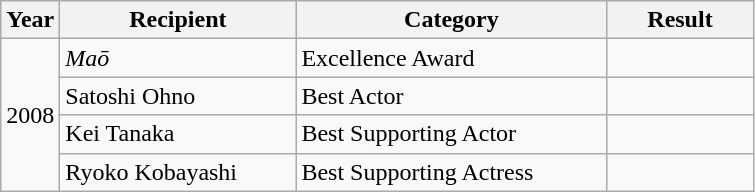<table class="wikitable">
<tr>
<th>Year</th>
<th width=150>Recipient</th>
<th width=200>Category</th>
<th width=90>Result</th>
</tr>
<tr>
<td rowspan="4">2008</td>
<td><em>Maō</em></td>
<td>Excellence Award</td>
<td></td>
</tr>
<tr>
<td>Satoshi Ohno</td>
<td>Best Actor</td>
<td></td>
</tr>
<tr>
<td>Kei Tanaka</td>
<td>Best Supporting Actor</td>
<td></td>
</tr>
<tr>
<td>Ryoko Kobayashi</td>
<td>Best Supporting Actress</td>
<td></td>
</tr>
</table>
